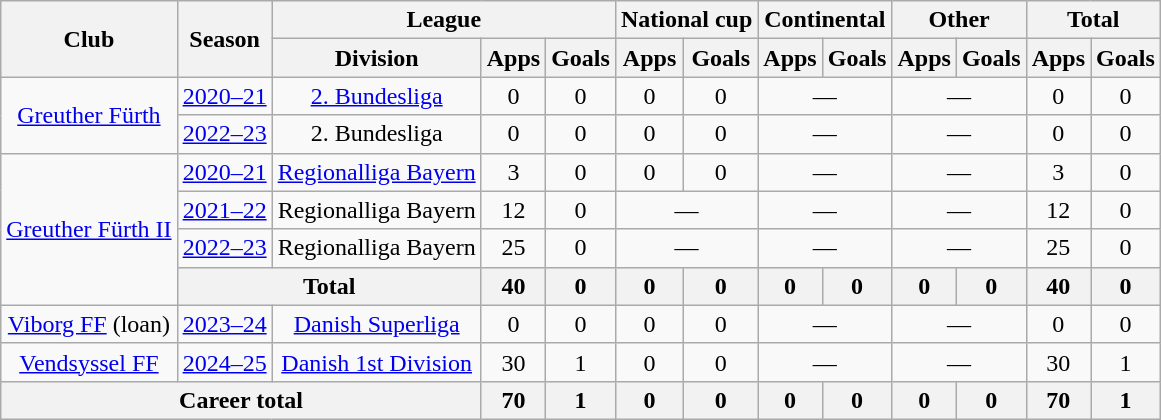<table class="wikitable" style="text-align:center">
<tr>
<th rowspan="2">Club</th>
<th rowspan="2">Season</th>
<th colspan="3">League</th>
<th colspan="2">National cup</th>
<th colspan="2">Continental</th>
<th colspan="2">Other</th>
<th colspan="2">Total</th>
</tr>
<tr>
<th>Division</th>
<th>Apps</th>
<th>Goals</th>
<th>Apps</th>
<th>Goals</th>
<th>Apps</th>
<th>Goals</th>
<th>Apps</th>
<th>Goals</th>
<th>Apps</th>
<th>Goals</th>
</tr>
<tr>
<td rowspan=2><a href='#'>Greuther Fürth</a></td>
<td><a href='#'>2020–21</a></td>
<td><a href='#'>2. Bundesliga</a></td>
<td>0</td>
<td>0</td>
<td>0</td>
<td>0</td>
<td colspan="2">—</td>
<td colspan="2">—</td>
<td>0</td>
<td>0</td>
</tr>
<tr>
<td><a href='#'>2022–23</a></td>
<td>2. Bundesliga</td>
<td>0</td>
<td>0</td>
<td>0</td>
<td>0</td>
<td colspan="2">—</td>
<td colspan="2">—</td>
<td>0</td>
<td>0</td>
</tr>
<tr>
<td rowspan="4"><a href='#'>Greuther Fürth II</a></td>
<td><a href='#'>2020–21</a></td>
<td><a href='#'>Regionalliga Bayern</a></td>
<td>3</td>
<td>0</td>
<td>0</td>
<td>0</td>
<td colspan="2">—</td>
<td colspan="2">—</td>
<td>3</td>
<td>0</td>
</tr>
<tr>
<td><a href='#'>2021–22</a></td>
<td>Regionalliga Bayern</td>
<td>12</td>
<td>0</td>
<td colspan="2">—</td>
<td colspan="2">—</td>
<td colspan="2">—</td>
<td>12</td>
<td>0</td>
</tr>
<tr>
<td><a href='#'>2022–23</a></td>
<td>Regionalliga Bayern</td>
<td>25</td>
<td>0</td>
<td colspan="2">—</td>
<td colspan="2">—</td>
<td colspan="2">—</td>
<td>25</td>
<td>0</td>
</tr>
<tr>
<th colspan="2">Total</th>
<th>40</th>
<th>0</th>
<th>0</th>
<th>0</th>
<th>0</th>
<th>0</th>
<th>0</th>
<th>0</th>
<th>40</th>
<th>0</th>
</tr>
<tr>
<td><a href='#'>Viborg FF</a> (loan)</td>
<td><a href='#'>2023–24</a></td>
<td><a href='#'>Danish Superliga</a></td>
<td>0</td>
<td>0</td>
<td>0</td>
<td>0</td>
<td colspan="2">—</td>
<td colspan="2">—</td>
<td>0</td>
<td>0</td>
</tr>
<tr>
<td><a href='#'>Vendsyssel FF</a></td>
<td><a href='#'>2024–25</a></td>
<td><a href='#'>Danish 1st Division</a></td>
<td>30</td>
<td>1</td>
<td>0</td>
<td>0</td>
<td colspan="2">—</td>
<td colspan="2">—</td>
<td>30</td>
<td>1</td>
</tr>
<tr>
<th colspan="3">Career total</th>
<th>70</th>
<th>1</th>
<th>0</th>
<th>0</th>
<th>0</th>
<th>0</th>
<th>0</th>
<th>0</th>
<th>70</th>
<th>1</th>
</tr>
</table>
